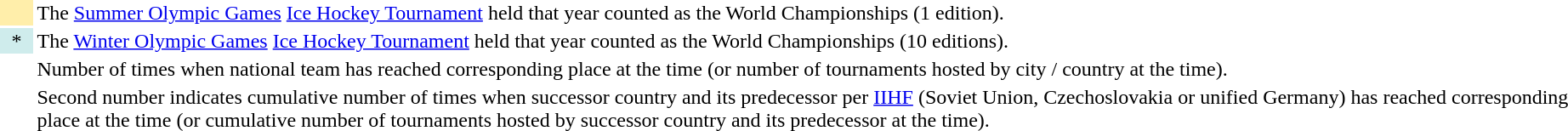<table class=Wikitable>
<tr>
<td bgcolor="#FFEEAA">   </td>
<td>The <a href='#'>Summer Olympic Games</a> <a href='#'>Ice Hockey Tournament</a> held that year counted as the World Championships (1 edition).</td>
</tr>
<tr>
<td bgcolor="#CFECEC">  *  </td>
<td>The <a href='#'>Winter Olympic Games</a> <a href='#'>Ice Hockey Tournament</a> held that year counted as the World Championships (10 editions).</td>
</tr>
<tr>
<td></td>
<td>Number of times when national team has reached corresponding place at the time (or number of tournaments hosted by city / country at the time).</td>
</tr>
<tr>
<td valign="top"></td>
<td>Second number indicates cumulative number of times when successor country and its predecessor per <a href='#'>IIHF</a> (Soviet Union, Czechoslovakia or unified Germany) has reached corresponding place at the time (or cumulative number of tournaments hosted by successor country and its predecessor at the time).</td>
</tr>
</table>
